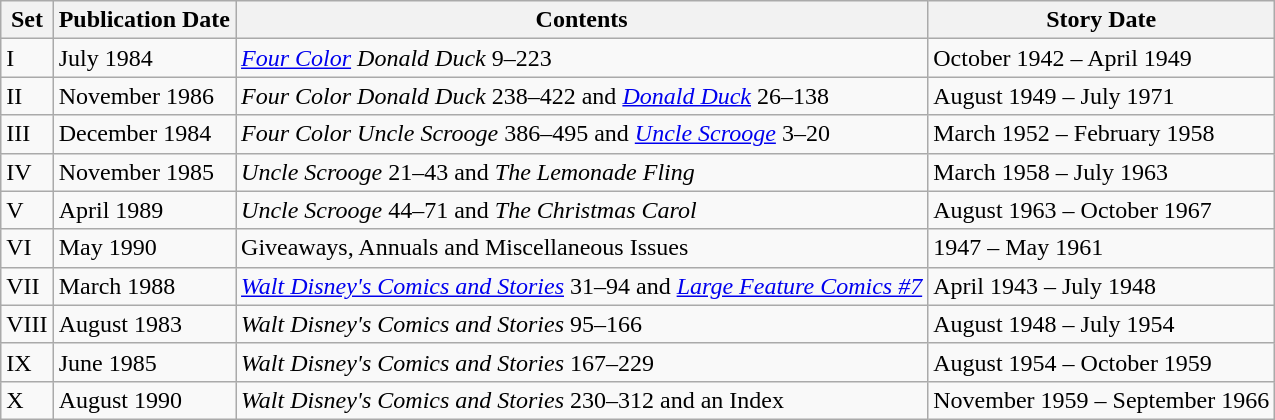<table class="wikitable">
<tr>
<th>Set</th>
<th>Publication Date</th>
<th>Contents</th>
<th>Story Date</th>
</tr>
<tr>
<td>I</td>
<td>July 1984</td>
<td><em><a href='#'>Four Color</a> Donald Duck</em> 9–223</td>
<td>October 1942 – April 1949</td>
</tr>
<tr>
<td>II</td>
<td>November 1986</td>
<td><em>Four Color Donald Duck</em> 238–422 and <em><a href='#'>Donald Duck</a></em> 26–138</td>
<td>August 1949 – July 1971</td>
</tr>
<tr>
<td>III</td>
<td>December 1984</td>
<td><em>Four Color Uncle Scrooge</em> 386–495 and <em><a href='#'>Uncle Scrooge</a></em> 3–20</td>
<td>March 1952 – February 1958</td>
</tr>
<tr>
<td>IV</td>
<td>November 1985</td>
<td><em>Uncle Scrooge</em> 21–43 and <em>The Lemonade Fling</em></td>
<td>March 1958 – July 1963</td>
</tr>
<tr>
<td>V</td>
<td>April 1989</td>
<td><em>Uncle Scrooge</em> 44–71 and <em>The Christmas Carol</em></td>
<td>August 1963 – October 1967</td>
</tr>
<tr>
<td>VI</td>
<td>May 1990</td>
<td>Giveaways, Annuals and Miscellaneous Issues</td>
<td>1947 – May 1961</td>
</tr>
<tr>
<td>VII</td>
<td>March 1988</td>
<td><em><a href='#'>Walt Disney's Comics and Stories</a></em> 31–94 and <em><a href='#'>Large Feature Comics #7</a></em></td>
<td>April 1943 – July 1948</td>
</tr>
<tr>
<td>VIII</td>
<td>August 1983</td>
<td><em>Walt Disney's Comics and Stories</em> 95–166</td>
<td>August 1948 – July 1954</td>
</tr>
<tr>
<td>IX</td>
<td>June 1985</td>
<td><em>Walt Disney's Comics and Stories</em> 167–229</td>
<td>August 1954 – October 1959</td>
</tr>
<tr>
<td>X</td>
<td>August 1990</td>
<td><em>Walt Disney's Comics and Stories</em> 230–312 and an Index</td>
<td>November 1959 – September 1966</td>
</tr>
</table>
